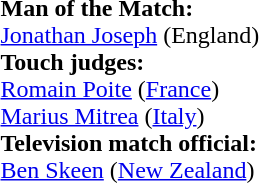<table style="width:100%">
<tr>
<td><br><strong>Man of the Match:</strong>
<br><a href='#'>Jonathan Joseph</a> (England)<br><strong>Touch judges:</strong>
<br><a href='#'>Romain Poite</a> (<a href='#'>France</a>)
<br><a href='#'>Marius Mitrea</a> (<a href='#'>Italy</a>)
<br><strong>Television match official:</strong>
<br><a href='#'>Ben Skeen</a> (<a href='#'>New Zealand</a>)</td>
</tr>
</table>
